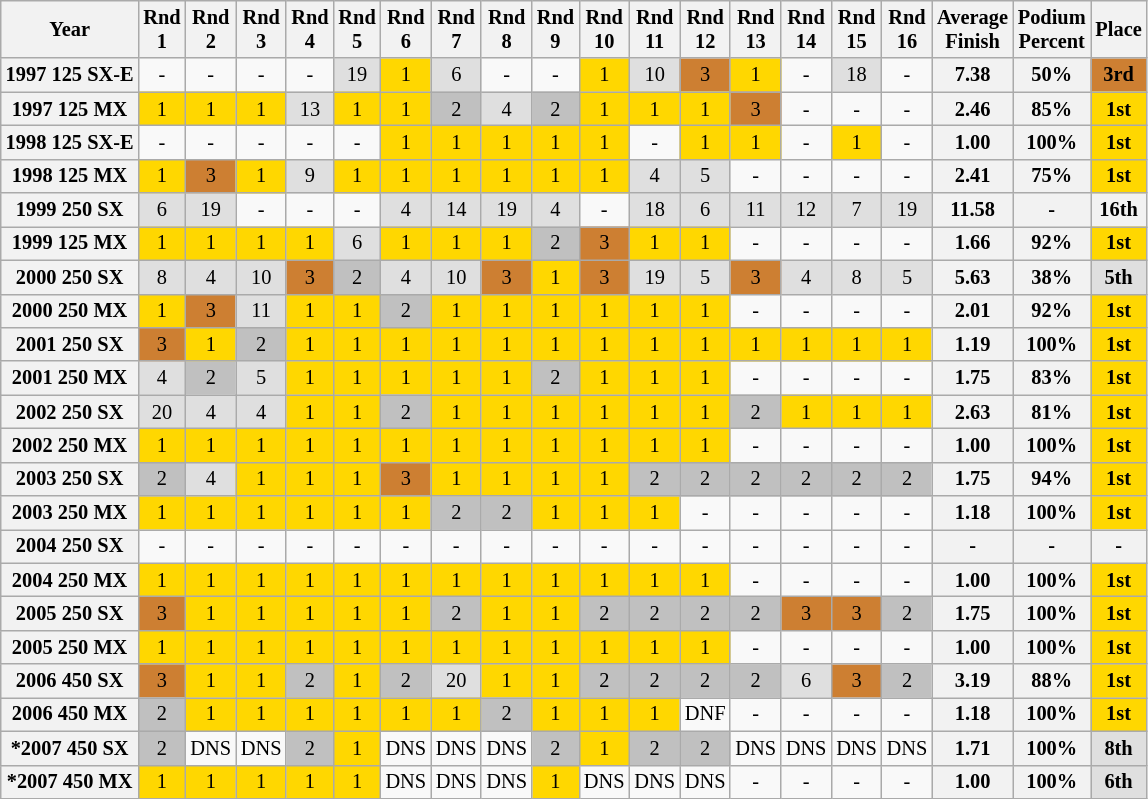<table class="wikitable" style="font-size: 85%; text-align:center">
<tr valign="top">
<th valign="middle">Year</th>
<th>Rnd<br>1</th>
<th>Rnd<br>2</th>
<th>Rnd<br>3</th>
<th>Rnd<br>4</th>
<th>Rnd<br>5</th>
<th>Rnd<br>6</th>
<th>Rnd<br>7</th>
<th>Rnd<br>8</th>
<th>Rnd<br>9</th>
<th>Rnd<br>10</th>
<th>Rnd<br>11</th>
<th>Rnd<br>12</th>
<th>Rnd<br>13</th>
<th>Rnd<br>14</th>
<th>Rnd<br>15</th>
<th>Rnd<br>16</th>
<th valign="middle">Average<br>Finish</th>
<th valign="middle">Podium<br>Percent</th>
<th valign="middle">Place</th>
</tr>
<tr>
<th>1997 125 SX-E</th>
<td>-</td>
<td>-</td>
<td>-</td>
<td>-</td>
<td style="background:#dfdfdf;">19</td>
<td style="background: gold;">1</td>
<td style="background:#dfdfdf;">6</td>
<td>-</td>
<td>-</td>
<td style="background: gold;">1</td>
<td style="background:#dfdfdf;">10</td>
<td style="background:#CD7F32;">3</td>
<td style="background: gold;">1</td>
<td>-</td>
<td style="background:#dfdfdf;">18</td>
<td>-</td>
<th>7.38</th>
<th>50%</th>
<th style="background:#CD7F32;">3rd</th>
</tr>
<tr>
<th>1997 125 MX</th>
<td style="background: gold;">1</td>
<td style="background: gold;">1</td>
<td style="background: gold;">1</td>
<td style="background:#dfdfdf;">13</td>
<td style="background: gold;">1</td>
<td style="background: gold;">1</td>
<td style="background: silver;">2</td>
<td style="background:#dfdfdf;">4</td>
<td style="background: silver;">2</td>
<td style="background: gold;">1</td>
<td style="background: gold;">1</td>
<td style="background: gold;">1</td>
<td style="background:#CD7F32;">3</td>
<td>-</td>
<td>-</td>
<td>-</td>
<th>2.46</th>
<th>85%</th>
<th style="background: gold;">1st</th>
</tr>
<tr>
<th>1998 125 SX-E</th>
<td>-</td>
<td>-</td>
<td>-</td>
<td>-</td>
<td>-</td>
<td style="background: gold;">1</td>
<td style="background: gold;">1</td>
<td style="background: gold;">1</td>
<td style="background: gold;">1</td>
<td style="background: gold;">1</td>
<td>-</td>
<td style="background: gold;">1</td>
<td style="background: gold;">1</td>
<td>-</td>
<td style="background: gold;">1</td>
<td>-</td>
<th>1.00</th>
<th>100%</th>
<th style="background: gold;">1st</th>
</tr>
<tr>
<th>1998 125 MX</th>
<td style="background: gold;">1</td>
<td style="background:#CD7F32;">3</td>
<td style="background: gold;">1</td>
<td style="background:#dfdfdf;">9</td>
<td style="background: gold;">1</td>
<td style="background: gold;">1</td>
<td style="background: gold;">1</td>
<td style="background: gold;">1</td>
<td style="background: gold;">1</td>
<td style="background: gold;">1</td>
<td style="background:#dfdfdf;">4</td>
<td style="background:#dfdfdf;">5</td>
<td>-</td>
<td>-</td>
<td>-</td>
<td>-</td>
<th>2.41</th>
<th>75%</th>
<th style="background: gold;">1st</th>
</tr>
<tr>
<th>1999 250 SX</th>
<td style="background:#dfdfdf;">6</td>
<td style="background:#dfdfdf;">19</td>
<td>-</td>
<td>-</td>
<td>-</td>
<td style="background:#dfdfdf;">4</td>
<td style="background:#dfdfdf;">14</td>
<td style="background:#dfdfdf;">19</td>
<td style="background:#dfdfdf;">4</td>
<td>-</td>
<td style="background:#dfdfdf;">18</td>
<td style="background:#dfdfdf;">6</td>
<td style="background:#dfdfdf;">11</td>
<td style="background:#dfdfdf;">12</td>
<td style="background:#dfdfdf;">7</td>
<td style="background:#dfdfdf;">19</td>
<th>11.58</th>
<th>-</th>
<th>16th</th>
</tr>
<tr>
<th>1999 125 MX</th>
<td style="background: gold;">1</td>
<td style="background: gold;">1</td>
<td style="background: gold;">1</td>
<td style="background: gold;">1</td>
<td style="background:#dfdfdf;">6</td>
<td style="background: gold;">1</td>
<td style="background: gold;">1</td>
<td style="background: gold;">1</td>
<td style="background: silver;">2</td>
<td style="background:#CD7F32;">3</td>
<td style="background: gold;">1</td>
<td style="background: gold;">1</td>
<td>-</td>
<td>-</td>
<td>-</td>
<td>-</td>
<th>1.66</th>
<th>92%</th>
<th style="background: gold;">1st</th>
</tr>
<tr>
<th>2000 250 SX</th>
<td style="background:#dfdfdf;">8</td>
<td style="background:#dfdfdf;">4</td>
<td style="background:#dfdfdf;">10</td>
<td style="background:#CD7F32;">3</td>
<td style="background: silver;">2</td>
<td style="background:#dfdfdf;">4</td>
<td style="background:#dfdfdf;">10</td>
<td style="background:#CD7F32;">3</td>
<td style="background: gold;">1</td>
<td style="background:#CD7F32;">3</td>
<td style="background:#dfdfdf;">19</td>
<td style="background:#dfdfdf;">5</td>
<td style="background:#CD7F32;">3</td>
<td style="background:#dfdfdf;">4</td>
<td style="background:#dfdfdf;">8</td>
<td style="background:#dfdfdf;">5</td>
<th>5.63</th>
<th>38%</th>
<th style="background:#dfdfdf;">5th</th>
</tr>
<tr>
<th>2000 250 MX</th>
<td style="background: gold;">1</td>
<td style="background:#CD7F32;">3</td>
<td style="background:#dfdfdf;">11</td>
<td style="background: gold;">1</td>
<td style="background: gold;">1</td>
<td style="background: silver;">2</td>
<td style="background: gold;">1</td>
<td style="background: gold;">1</td>
<td style="background: gold;">1</td>
<td style="background: gold;">1</td>
<td style="background: gold;">1</td>
<td style="background: gold;">1</td>
<td>-</td>
<td>-</td>
<td>-</td>
<td>-</td>
<th>2.01</th>
<th>92%</th>
<th style="background: gold;">1st</th>
</tr>
<tr>
<th>2001 250 SX</th>
<td style="background:#CD7F32;">3</td>
<td style="background: gold;">1</td>
<td style="background: silver;">2</td>
<td style="background: gold;">1</td>
<td style="background: gold;">1</td>
<td style="background: gold;">1</td>
<td style="background: gold;">1</td>
<td style="background: gold;">1</td>
<td style="background: gold;">1</td>
<td style="background: gold;">1</td>
<td style="background: gold;">1</td>
<td style="background: gold;">1</td>
<td style="background: gold;">1</td>
<td style="background: gold;">1</td>
<td style="background: gold;">1</td>
<td style="background: gold;">1</td>
<th>1.19</th>
<th>100%</th>
<th style="background: gold;">1st</th>
</tr>
<tr>
<th>2001 250 MX</th>
<td style="background:#dfdfdf;">4</td>
<td style="background: silver;">2</td>
<td style="background:#dfdfdf;">5</td>
<td style="background: gold;">1</td>
<td style="background: gold;">1</td>
<td style="background: gold;">1</td>
<td style="background: gold;">1</td>
<td style="background: gold;">1</td>
<td style="background: silver;">2</td>
<td style="background: gold;">1</td>
<td style="background: gold;">1</td>
<td style="background: gold;">1</td>
<td>-</td>
<td>-</td>
<td>-</td>
<td>-</td>
<th>1.75</th>
<th>83%</th>
<th style="background: gold;">1st</th>
</tr>
<tr>
<th>2002 250 SX</th>
<td style="background:#dfdfdf;">20</td>
<td style="background:#dfdfdf;">4</td>
<td style="background:#dfdfdf;">4</td>
<td style="background: gold;">1</td>
<td style="background: gold;">1</td>
<td style="background: silver;">2</td>
<td style="background: gold;">1</td>
<td style="background: gold;">1</td>
<td style="background: gold;">1</td>
<td style="background: gold;">1</td>
<td style="background: gold;">1</td>
<td style="background: gold;">1</td>
<td style="background: silver;">2</td>
<td style="background: gold;">1</td>
<td style="background: gold;">1</td>
<td style="background: gold;">1</td>
<th>2.63</th>
<th>81%</th>
<th style="background: gold;">1st</th>
</tr>
<tr>
<th>2002 250 MX</th>
<td style="background: gold;">1</td>
<td style="background: gold;">1</td>
<td style="background: gold;">1</td>
<td style="background: gold;">1</td>
<td style="background: gold;">1</td>
<td style="background: gold;">1</td>
<td style="background: gold;">1</td>
<td style="background: gold;">1</td>
<td style="background: gold;">1</td>
<td style="background: gold;">1</td>
<td style="background: gold;">1</td>
<td style="background: gold;">1</td>
<td>-</td>
<td>-</td>
<td>-</td>
<td>-</td>
<th>1.00</th>
<th>100%</th>
<th style="background: gold;">1st</th>
</tr>
<tr>
<th>2003 250 SX</th>
<td style="background: silver;">2</td>
<td style="background:#dfdfdf;">4</td>
<td style="background: gold;">1</td>
<td style="background: gold;">1</td>
<td style="background: gold;">1</td>
<td style="background:#CD7F32;">3</td>
<td style="background: gold;">1</td>
<td style="background: gold;">1</td>
<td style="background: gold;">1</td>
<td style="background: gold;">1</td>
<td style="background: silver;">2</td>
<td style="background: silver;">2</td>
<td style="background: silver;">2</td>
<td style="background: silver;">2</td>
<td style="background: silver;">2</td>
<td style="background: silver;">2</td>
<th>1.75</th>
<th>94%</th>
<th style="background: gold;">1st</th>
</tr>
<tr>
<th>2003 250 MX</th>
<td style="background: gold;">1</td>
<td style="background: gold;">1</td>
<td style="background: gold;">1</td>
<td style="background: gold;">1</td>
<td style="background: gold;">1</td>
<td style="background: gold;">1</td>
<td style="background: silver;">2</td>
<td style="background: silver;">2</td>
<td style="background: gold;">1</td>
<td style="background: gold;">1</td>
<td style="background: gold;">1</td>
<td>-</td>
<td>-</td>
<td>-</td>
<td>-</td>
<td>-</td>
<th>1.18</th>
<th>100%</th>
<th style="background: gold;">1st</th>
</tr>
<tr>
<th>2004 250 SX</th>
<td>-</td>
<td>-</td>
<td>-</td>
<td>-</td>
<td>-</td>
<td>-</td>
<td>-</td>
<td>-</td>
<td>-</td>
<td>-</td>
<td>-</td>
<td>-</td>
<td>-</td>
<td>-</td>
<td>-</td>
<td>-</td>
<th>-</th>
<th>-</th>
<th>-</th>
</tr>
<tr>
<th>2004 250 MX</th>
<td style="background: gold;">1</td>
<td style="background: gold;">1</td>
<td style="background: gold;">1</td>
<td style="background: gold;">1</td>
<td style="background: gold;">1</td>
<td style="background: gold;">1</td>
<td style="background: gold;">1</td>
<td style="background: gold;">1</td>
<td style="background: gold;">1</td>
<td style="background: gold;">1</td>
<td style="background: gold;">1</td>
<td style="background: gold;">1</td>
<td>-</td>
<td>-</td>
<td>-</td>
<td>-</td>
<th>1.00</th>
<th>100%</th>
<th style="background: gold;">1st</th>
</tr>
<tr>
<th>2005 250 SX</th>
<td style="background:#CD7F32;">3</td>
<td style="background: gold;">1</td>
<td style="background: gold;">1</td>
<td style="background: gold;">1</td>
<td style="background: gold;">1</td>
<td style="background: gold;">1</td>
<td style="background: silver;">2</td>
<td style="background: gold;">1</td>
<td style="background: gold;">1</td>
<td style="background: silver;">2</td>
<td style="background: silver;">2</td>
<td style="background: silver;">2</td>
<td style="background: silver;">2</td>
<td style="background:#CD7F32;">3</td>
<td style="background:#CD7F32;">3</td>
<td style="background: silver;">2</td>
<th>1.75</th>
<th>100%</th>
<th style="background: gold;">1st</th>
</tr>
<tr>
<th>2005 250 MX</th>
<td style="background: gold;">1</td>
<td style="background: gold;">1</td>
<td style="background: gold;">1</td>
<td style="background: gold;">1</td>
<td style="background: gold;">1</td>
<td style="background: gold;">1</td>
<td style="background: gold;">1</td>
<td style="background: gold;">1</td>
<td style="background: gold;">1</td>
<td style="background: gold;">1</td>
<td style="background: gold;">1</td>
<td style="background: gold;">1</td>
<td>-</td>
<td>-</td>
<td>-</td>
<td>-</td>
<th>1.00</th>
<th>100%</th>
<th style="background: gold;">1st</th>
</tr>
<tr>
<th>2006 450 SX</th>
<td style="background:#CD7F32;">3</td>
<td style="background: gold;">1</td>
<td style="background: gold;">1</td>
<td style="background: silver;">2</td>
<td style="background: gold;">1</td>
<td style="background: silver;">2</td>
<td style="background:#dfdfdf;">20</td>
<td style="background: gold;">1</td>
<td style="background: gold;">1</td>
<td style="background: silver;">2</td>
<td style="background: silver;">2</td>
<td style="background: silver;">2</td>
<td style="background: silver;">2</td>
<td style="background:#dfdfdf;">6</td>
<td style="background:#CD7F32;">3</td>
<td style="background: silver;">2</td>
<th>3.19</th>
<th>88%</th>
<th style="background: gold;">1st</th>
</tr>
<tr>
<th>2006 450 MX</th>
<td style="background: silver;">2</td>
<td style="background: gold;">1</td>
<td style="background: gold;">1</td>
<td style="background: gold;">1</td>
<td style="background: gold;">1</td>
<td style="background: gold;">1</td>
<td style="background: gold;">1</td>
<td style="background: silver;">2</td>
<td style="background: gold;">1</td>
<td style="background: gold;">1</td>
<td style="background: gold;">1</td>
<td>DNF</td>
<td>-</td>
<td>-</td>
<td>-</td>
<td>-</td>
<th>1.18</th>
<th>100%</th>
<th style="background: gold;">1st</th>
</tr>
<tr>
<th>*2007 450 SX</th>
<td style="background: silver;">2</td>
<td>DNS</td>
<td>DNS</td>
<td style="background: silver;">2</td>
<td style="background: gold;">1</td>
<td>DNS</td>
<td>DNS</td>
<td>DNS</td>
<td style="background: silver;">2</td>
<td style="background: gold;">1</td>
<td style="background: silver;">2</td>
<td style="background: silver;">2</td>
<td>DNS</td>
<td>DNS</td>
<td>DNS</td>
<td>DNS</td>
<th>1.71</th>
<th>100%</th>
<th style="background:#dfdfdf;">8th</th>
</tr>
<tr>
<th>*2007 450 MX</th>
<td style="background: gold;">1</td>
<td style="background: gold;">1</td>
<td style="background: gold;">1</td>
<td style="background: gold;">1</td>
<td style="background: gold;">1</td>
<td>DNS</td>
<td>DNS</td>
<td>DNS</td>
<td style="background: gold;">1</td>
<td>DNS</td>
<td>DNS</td>
<td>DNS</td>
<td>-</td>
<td>-</td>
<td>-</td>
<td>-</td>
<th>1.00</th>
<th>100%</th>
<th style="background:#dfdfdf;">6th</th>
</tr>
</table>
